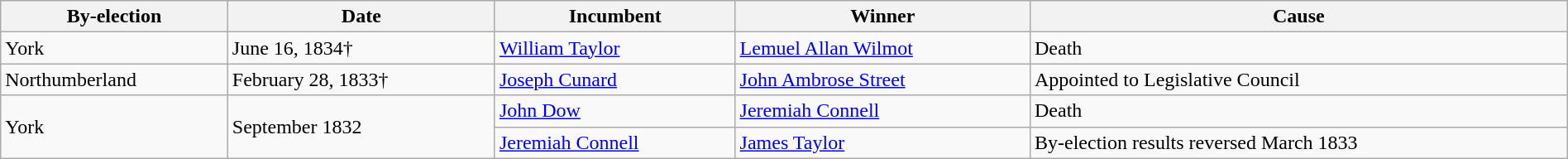<table class=wikitable style="width:100%">
<tr>
<th>By-election</th>
<th>Date</th>
<th>Incumbent</th>
<th>Winner</th>
<th>Cause</th>
</tr>
<tr>
<td>York</td>
<td>June 16, 1834†</td>
<td><a href='#'>William Taylor</a></td>
<td><a href='#'>Lemuel Allan Wilmot</a></td>
<td>Death</td>
</tr>
<tr>
<td>Northumberland</td>
<td>February 28, 1833†</td>
<td><a href='#'>Joseph Cunard</a></td>
<td><a href='#'>John Ambrose Street</a></td>
<td>Appointed to Legislative Council</td>
</tr>
<tr>
<td rowspan=2>York</td>
<td rowspan=2>September 1832</td>
<td><a href='#'>John Dow</a></td>
<td><a href='#'>Jeremiah Connell</a></td>
<td>Death</td>
</tr>
<tr>
<td><a href='#'>Jeremiah Connell</a></td>
<td><a href='#'>James Taylor</a></td>
<td>By-election results reversed March 1833</td>
</tr>
</table>
